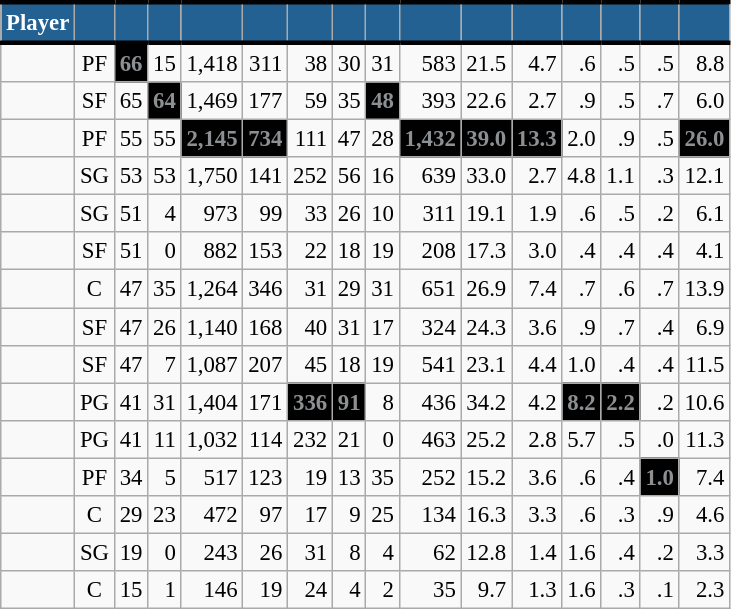<table class="wikitable sortable" style="font-size: 95%; text-align:right;">
<tr>
<th style="background:#236192; color:#FFFFFF; border-top:#010101 3px solid; border-bottom:#010101 3px solid;">Player</th>
<th style="background:#236192; color:#FFFFFF; border-top:#010101 3px solid; border-bottom:#010101 3px solid;"></th>
<th style="background:#236192; color:#FFFFFF; border-top:#010101 3px solid; border-bottom:#010101 3px solid;"></th>
<th style="background:#236192; color:#FFFFFF; border-top:#010101 3px solid; border-bottom:#010101 3px solid;"></th>
<th style="background:#236192; color:#FFFFFF; border-top:#010101 3px solid; border-bottom:#010101 3px solid;"></th>
<th style="background:#236192; color:#FFFFFF; border-top:#010101 3px solid; border-bottom:#010101 3px solid;"></th>
<th style="background:#236192; color:#FFFFFF; border-top:#010101 3px solid; border-bottom:#010101 3px solid;"></th>
<th style="background:#236192; color:#FFFFFF; border-top:#010101 3px solid; border-bottom:#010101 3px solid;"></th>
<th style="background:#236192; color:#FFFFFF; border-top:#010101 3px solid; border-bottom:#010101 3px solid;"></th>
<th style="background:#236192; color:#FFFFFF; border-top:#010101 3px solid; border-bottom:#010101 3px solid;"></th>
<th style="background:#236192; color:#FFFFFF; border-top:#010101 3px solid; border-bottom:#010101 3px solid;"></th>
<th style="background:#236192; color:#FFFFFF; border-top:#010101 3px solid; border-bottom:#010101 3px solid;"></th>
<th style="background:#236192; color:#FFFFFF; border-top:#010101 3px solid; border-bottom:#010101 3px solid;"></th>
<th style="background:#236192; color:#FFFFFF; border-top:#010101 3px solid; border-bottom:#010101 3px solid;"></th>
<th style="background:#236192; color:#FFFFFF; border-top:#010101 3px solid; border-bottom:#010101 3px solid;"></th>
<th style="background:#236192; color:#FFFFFF; border-top:#010101 3px solid; border-bottom:#010101 3px solid;"></th>
</tr>
<tr>
<td style="text-align:left;"></td>
<td style="text-align:center;">PF</td>
<td style="background:#010101; color:#8D9093;"><strong>66</strong></td>
<td>15</td>
<td>1,418</td>
<td>311</td>
<td>38</td>
<td>30</td>
<td>31</td>
<td>583</td>
<td>21.5</td>
<td>4.7</td>
<td>.6</td>
<td>.5</td>
<td>.5</td>
<td>8.8</td>
</tr>
<tr>
<td style="text-align:left;"></td>
<td style="text-align:center;">SF</td>
<td>65</td>
<td style="background:#010101; color:#8D9093;"><strong>64</strong></td>
<td>1,469</td>
<td>177</td>
<td>59</td>
<td>35</td>
<td style="background:#010101; color:#8D9093;"><strong>48</strong></td>
<td>393</td>
<td>22.6</td>
<td>2.7</td>
<td>.9</td>
<td>.5</td>
<td>.7</td>
<td>6.0</td>
</tr>
<tr>
<td style="text-align:left;"></td>
<td style="text-align:center;">PF</td>
<td>55</td>
<td>55</td>
<td style="background:#010101; color:#8D9093;"><strong>2,145</strong></td>
<td style="background:#010101; color:#8D9093;"><strong>734</strong></td>
<td>111</td>
<td>47</td>
<td>28</td>
<td style="background:#010101; color:#8D9093;"><strong>1,432</strong></td>
<td style="background:#010101; color:#8D9093;"><strong>39.0</strong></td>
<td style="background:#010101; color:#8D9093;"><strong>13.3</strong></td>
<td>2.0</td>
<td>.9</td>
<td>.5</td>
<td style="background:#010101; color:#8D9093;"><strong>26.0</strong></td>
</tr>
<tr>
<td style="text-align:left;"></td>
<td style="text-align:center;">SG</td>
<td>53</td>
<td>53</td>
<td>1,750</td>
<td>141</td>
<td>252</td>
<td>56</td>
<td>16</td>
<td>639</td>
<td>33.0</td>
<td>2.7</td>
<td>4.8</td>
<td>1.1</td>
<td>.3</td>
<td>12.1</td>
</tr>
<tr>
<td style="text-align:left;"></td>
<td style="text-align:center;">SG</td>
<td>51</td>
<td>4</td>
<td>973</td>
<td>99</td>
<td>33</td>
<td>26</td>
<td>10</td>
<td>311</td>
<td>19.1</td>
<td>1.9</td>
<td>.6</td>
<td>.5</td>
<td>.2</td>
<td>6.1</td>
</tr>
<tr>
<td style="text-align:left;"></td>
<td style="text-align:center;">SF</td>
<td>51</td>
<td>0</td>
<td>882</td>
<td>153</td>
<td>22</td>
<td>18</td>
<td>19</td>
<td>208</td>
<td>17.3</td>
<td>3.0</td>
<td>.4</td>
<td>.4</td>
<td>.4</td>
<td>4.1</td>
</tr>
<tr>
<td style="text-align:left;"></td>
<td style="text-align:center;">C</td>
<td>47</td>
<td>35</td>
<td>1,264</td>
<td>346</td>
<td>31</td>
<td>29</td>
<td>31</td>
<td>651</td>
<td>26.9</td>
<td>7.4</td>
<td>.7</td>
<td>.6</td>
<td>.7</td>
<td>13.9</td>
</tr>
<tr>
<td style="text-align:left;"></td>
<td style="text-align:center;">SF</td>
<td>47</td>
<td>26</td>
<td>1,140</td>
<td>168</td>
<td>40</td>
<td>31</td>
<td>17</td>
<td>324</td>
<td>24.3</td>
<td>3.6</td>
<td>.9</td>
<td>.7</td>
<td>.4</td>
<td>6.9</td>
</tr>
<tr>
<td style="text-align:left;"></td>
<td style="text-align:center;">SF</td>
<td>47</td>
<td>7</td>
<td>1,087</td>
<td>207</td>
<td>45</td>
<td>18</td>
<td>19</td>
<td>541</td>
<td>23.1</td>
<td>4.4</td>
<td>1.0</td>
<td>.4</td>
<td>.4</td>
<td>11.5</td>
</tr>
<tr>
<td style="text-align:left;"></td>
<td style="text-align:center;">PG</td>
<td>41</td>
<td>31</td>
<td>1,404</td>
<td>171</td>
<td style="background:#010101; color:#8D9093;"><strong>336</strong></td>
<td style="background:#010101; color:#8D9093;"><strong>91</strong></td>
<td>8</td>
<td>436</td>
<td>34.2</td>
<td>4.2</td>
<td style="background:#010101; color:#8D9093;"><strong>8.2</strong></td>
<td style="background:#010101; color:#8D9093;"><strong>2.2</strong></td>
<td>.2</td>
<td>10.6</td>
</tr>
<tr>
<td style="text-align:left;"></td>
<td style="text-align:center;">PG</td>
<td>41</td>
<td>11</td>
<td>1,032</td>
<td>114</td>
<td>232</td>
<td>21</td>
<td>0</td>
<td>463</td>
<td>25.2</td>
<td>2.8</td>
<td>5.7</td>
<td>.5</td>
<td>.0</td>
<td>11.3</td>
</tr>
<tr>
<td style="text-align:left;"></td>
<td style="text-align:center;">PF</td>
<td>34</td>
<td>5</td>
<td>517</td>
<td>123</td>
<td>19</td>
<td>13</td>
<td>35</td>
<td>252</td>
<td>15.2</td>
<td>3.6</td>
<td>.6</td>
<td>.4</td>
<td style="background:#010101; color:#8D9093;"><strong>1.0</strong></td>
<td>7.4</td>
</tr>
<tr>
<td style="text-align:left;"></td>
<td style="text-align:center;">C</td>
<td>29</td>
<td>23</td>
<td>472</td>
<td>97</td>
<td>17</td>
<td>9</td>
<td>25</td>
<td>134</td>
<td>16.3</td>
<td>3.3</td>
<td>.6</td>
<td>.3</td>
<td>.9</td>
<td>4.6</td>
</tr>
<tr>
<td style="text-align:left;"></td>
<td style="text-align:center;">SG</td>
<td>19</td>
<td>0</td>
<td>243</td>
<td>26</td>
<td>31</td>
<td>8</td>
<td>4</td>
<td>62</td>
<td>12.8</td>
<td>1.4</td>
<td>1.6</td>
<td>.4</td>
<td>.2</td>
<td>3.3</td>
</tr>
<tr>
<td style="text-align:left;"></td>
<td style="text-align:center;">C</td>
<td>15</td>
<td>1</td>
<td>146</td>
<td>19</td>
<td>24</td>
<td>4</td>
<td>2</td>
<td>35</td>
<td>9.7</td>
<td>1.3</td>
<td>1.6</td>
<td>.3</td>
<td>.1</td>
<td>2.3</td>
</tr>
</table>
